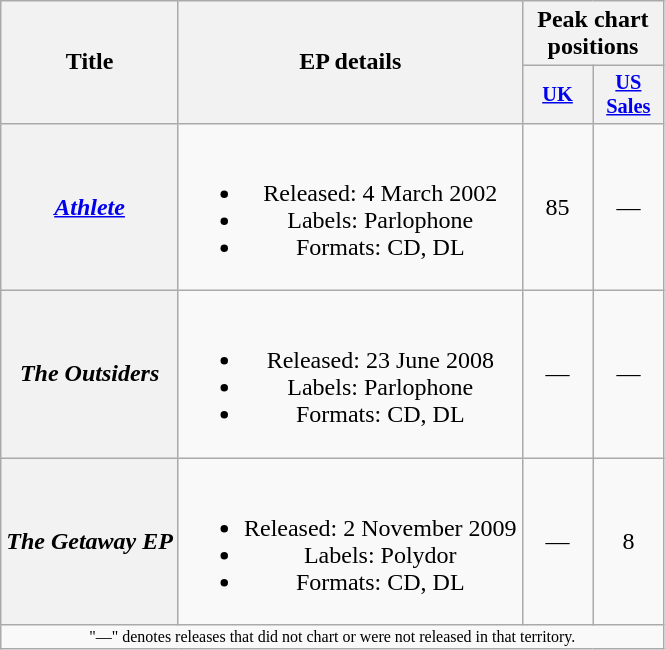<table class="wikitable plainrowheaders" style="text-align:center;">
<tr>
<th scope="col" rowspan="2">Title</th>
<th scope="col" rowspan="2">EP details</th>
<th scope="col" colspan="2">Peak chart positions</th>
</tr>
<tr>
<th style="width:3em;font-size:85%;"><a href='#'>UK</a><br></th>
<th style="width:3em;font-size:85%;"><a href='#'>US<br>Sales</a><br></th>
</tr>
<tr>
<th scope="row"><em><a href='#'>Athlete</a></em></th>
<td><br><ul><li>Released: 4 March 2002</li><li>Labels: Parlophone</li><li>Formats: CD, DL</li></ul></td>
<td>85</td>
<td>—</td>
</tr>
<tr>
<th scope="row"><em>The Outsiders</em></th>
<td><br><ul><li>Released: 23 June 2008</li><li>Labels: Parlophone</li><li>Formats: CD, DL</li></ul></td>
<td>—</td>
<td>—</td>
</tr>
<tr>
<th scope="row"><em>The Getaway EP</em></th>
<td><br><ul><li>Released: 2 November 2009</li><li>Labels: Polydor</li><li>Formats: CD, DL</li></ul></td>
<td>—</td>
<td>8</td>
</tr>
<tr>
<td align="center" colspan="15" style="font-size: 8pt">"—" denotes releases that did not chart or were not released in that territory.</td>
</tr>
</table>
